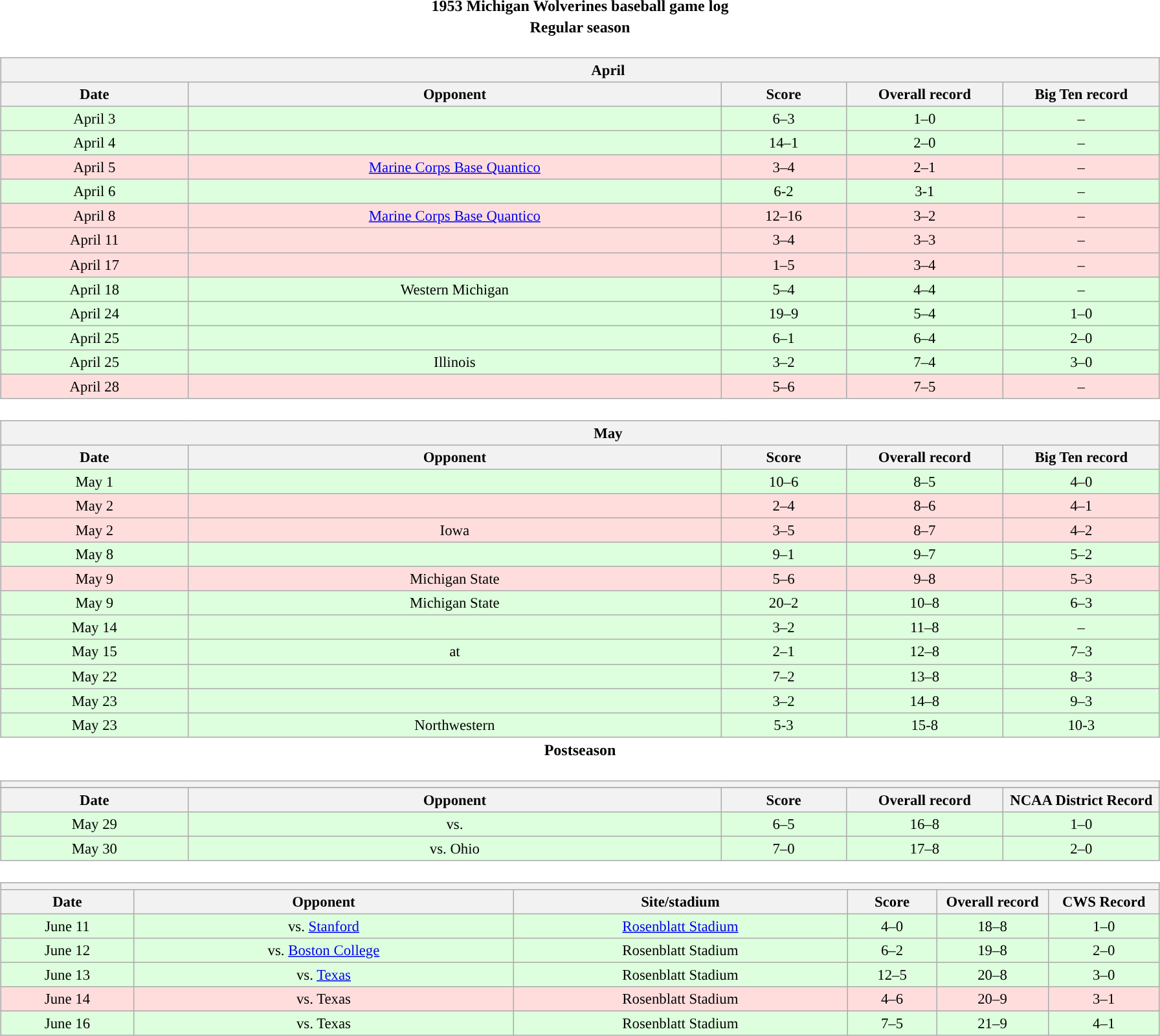<table class="toccolours" width=95% style="clear:both; margin:1.5em auto; text-align:center;">
<tr>
<th colspan=2>1953 Michigan Wolverines baseball game log</th>
</tr>
<tr>
<th colspan=2>Regular season</th>
</tr>
<tr valign="top">
<td><br><table class="wikitable collapsible collapsed" style="margin:auto; width:100%; text-align:center; font-size:95%">
<tr>
<th colspan=5 style="padding-left:4em;">April</th>
</tr>
<tr>
<th bgcolor="#DDDDFF" width="6%">Date</th>
<th bgcolor="#DDDDFF" width="17%">Opponent</th>
<th bgcolor="#DDDDFF" width="4%">Score</th>
<th bgcolor="#DDDDFF" width="5%">Overall record</th>
<th bgcolor="#DDDDFF" width="5%">Big Ten record</th>
</tr>
<tr align="center" bgcolor="#ddffdd">
<td>April 3</td>
<td></td>
<td>6–3</td>
<td>1–0</td>
<td>–</td>
</tr>
<tr align="center" bgcolor="#ddffdd">
<td>April 4</td>
<td></td>
<td>14–1</td>
<td>2–0</td>
<td>–</td>
</tr>
<tr align="center" bgcolor="#ffdddd">
<td>April 5</td>
<td><a href='#'>Marine Corps Base Quantico</a></td>
<td>3–4</td>
<td>2–1</td>
<td>–</td>
</tr>
<tr align="center" bgcolor="#ddffdd">
<td>April 6</td>
<td></td>
<td>6-2</td>
<td>3-1</td>
<td>–</td>
</tr>
<tr align="center" bgcolor="#ffdddd">
<td>April 8</td>
<td><a href='#'>Marine Corps Base Quantico</a></td>
<td>12–16</td>
<td>3–2</td>
<td>–</td>
</tr>
<tr align="center" bgcolor="#ffdddd">
<td>April 11</td>
<td></td>
<td>3–4</td>
<td>3–3</td>
<td>–</td>
</tr>
<tr align="center" bgcolor="#ffdddd">
<td>April 17</td>
<td></td>
<td>1–5</td>
<td>3–4</td>
<td>–</td>
</tr>
<tr align="center" bgcolor="#ddffdd">
<td>April 18</td>
<td>Western Michigan</td>
<td>5–4</td>
<td>4–4</td>
<td>–</td>
</tr>
<tr align="center" bgcolor="#ddffdd">
<td>April 24</td>
<td></td>
<td>19–9</td>
<td>5–4</td>
<td>1–0</td>
</tr>
<tr align="center" bgcolor="#ddffdd">
<td>April 25</td>
<td></td>
<td>6–1</td>
<td>6–4</td>
<td>2–0</td>
</tr>
<tr align="center" bgcolor="#ddffdd">
<td>April 25</td>
<td>Illinois</td>
<td>3–2</td>
<td>7–4</td>
<td>3–0</td>
</tr>
<tr align="center" bgcolor="#ffdddd">
<td>April 28</td>
<td></td>
<td>5–6</td>
<td>7–5</td>
<td>–</td>
</tr>
</table>
</td>
</tr>
<tr>
<td><br><table class="wikitable collapsible collapsed" style="margin:auto; width:100%; text-align:center; font-size:95%">
<tr>
<th colspan=5 style="padding-left:4em;">May</th>
</tr>
<tr>
<th bgcolor="#DDDDFF" width="6%">Date</th>
<th bgcolor="#DDDDFF" width="17%">Opponent</th>
<th bgcolor="#DDDDFF" width="4%">Score</th>
<th bgcolor="#DDDDFF" width="5%">Overall record</th>
<th bgcolor="#DDDDFF" width="5%">Big Ten record</th>
</tr>
<tr align=center" bgcolor="#ddffdd">
<td>May 1</td>
<td></td>
<td>10–6</td>
<td>8–5</td>
<td>4–0</td>
</tr>
<tr align="center" bgcolor="#ffdddd">
<td>May 2</td>
<td></td>
<td>2–4</td>
<td>8–6</td>
<td>4–1</td>
</tr>
<tr align="center" bgcolor="#ffdddd">
<td>May 2</td>
<td>Iowa</td>
<td>3–5</td>
<td>8–7</td>
<td>4–2</td>
</tr>
<tr align="center" bgcolor="#ddffdd">
<td>May 8</td>
<td></td>
<td>9–1</td>
<td>9–7</td>
<td>5–2</td>
</tr>
<tr align="center" bgcolor="#ffdddd">
<td>May 9</td>
<td>Michigan State</td>
<td>5–6</td>
<td>9–8</td>
<td>5–3</td>
</tr>
<tr align="center" bgcolor="#ddffdd">
<td>May 9</td>
<td>Michigan State</td>
<td>20–2</td>
<td>10–8</td>
<td>6–3</td>
</tr>
<tr align="center" bgcolor="#ddffdd">
<td>May 14</td>
<td></td>
<td>3–2</td>
<td>11–8</td>
<td>–</td>
</tr>
<tr align="center" bgcolor="#ddffdd">
<td>May 15</td>
<td>at </td>
<td>2–1</td>
<td>12–8</td>
<td>7–3</td>
</tr>
<tr align="center" bgcolor="#ddffdd">
<td>May 22</td>
<td></td>
<td>7–2</td>
<td>13–8</td>
<td>8–3</td>
</tr>
<tr align="center" bgcolor="#ddffdd">
<td>May 23</td>
<td></td>
<td>3–2</td>
<td>14–8</td>
<td>9–3</td>
</tr>
<tr align="center" bgcolor="#ddffdd">
<td>May 23</td>
<td>Northwestern</td>
<td>5-3</td>
<td>15-8</td>
<td>10-3</td>
</tr>
</table>
</td>
</tr>
<tr>
<th colspan=2>Postseason</th>
</tr>
<tr>
<td><br><table class="wikitable collapsible collapsed" style="margin:auto; width:100%; text-align:center; font-size:95%">
<tr>
<th colspan=5 style="padding-left:4em;"></th>
</tr>
<tr>
</tr>
<tr>
<th bgcolor="#DDDDFF" width="6%">Date</th>
<th bgcolor="#DDDDFF" width="17%">Opponent</th>
<th bgcolor="#DDDDFF" width="4%">Score</th>
<th bgcolor="#DDDDFF" width="5%">Overall record</th>
<th bgcolor="#DDDDFF" width="5%">NCAA District Record</th>
</tr>
<tr align="center" bgcolor="#ddffdd">
<td>May 29</td>
<td>vs. </td>
<td>6–5</td>
<td>16–8</td>
<td>1–0</td>
</tr>
<tr align="center" bgcolor="#ddffdd">
<td>May 30</td>
<td>vs. Ohio</td>
<td>7–0</td>
<td>17–8</td>
<td>2–0</td>
</tr>
</table>
</td>
</tr>
<tr>
<td><br><table class="wikitable collapsible collapsed" style="margin:auto; width:100%; text-align:center; font-size:95%">
<tr>
<th colspan=6 style="padding-left:4em;"></th>
</tr>
<tr>
<th bgcolor="#DDDDFF" width="6%">Date</th>
<th bgcolor="#DDDDFF" width="17%">Opponent</th>
<th bgcolor="#DDDDFF" width="15%">Site/stadium</th>
<th bgcolor="#DDDDFF" width="4%">Score</th>
<th bgcolor="#DDDDFF" width="5%">Overall record</th>
<th bgcolor="#DDDDFF" width="5%">CWS Record</th>
</tr>
<tr align="center" bgcolor="ddffdd">
<td>June 11</td>
<td>vs. <a href='#'>Stanford</a></td>
<td><a href='#'>Rosenblatt Stadium</a></td>
<td>4–0</td>
<td>18–8</td>
<td>1–0</td>
</tr>
<tr align="center" bgcolor="ddffdd">
<td>June 12</td>
<td>vs. <a href='#'>Boston College</a></td>
<td>Rosenblatt Stadium</td>
<td>6–2</td>
<td>19–8</td>
<td>2–0</td>
</tr>
<tr align="center" bgcolor="ddffdd">
<td>June 13</td>
<td>vs. <a href='#'>Texas</a></td>
<td>Rosenblatt Stadium</td>
<td>12–5</td>
<td>20–8</td>
<td>3–0</td>
</tr>
<tr align="center" bgcolor="ffdddd">
<td>June 14</td>
<td>vs. Texas</td>
<td>Rosenblatt Stadium</td>
<td>4–6</td>
<td>20–9</td>
<td>3–1</td>
</tr>
<tr align="center" bgcolor="ddffdd">
<td>June 16</td>
<td>vs. Texas</td>
<td>Rosenblatt Stadium</td>
<td>7–5</td>
<td>21–9</td>
<td>4–1</td>
</tr>
</table>
</td>
</tr>
</table>
